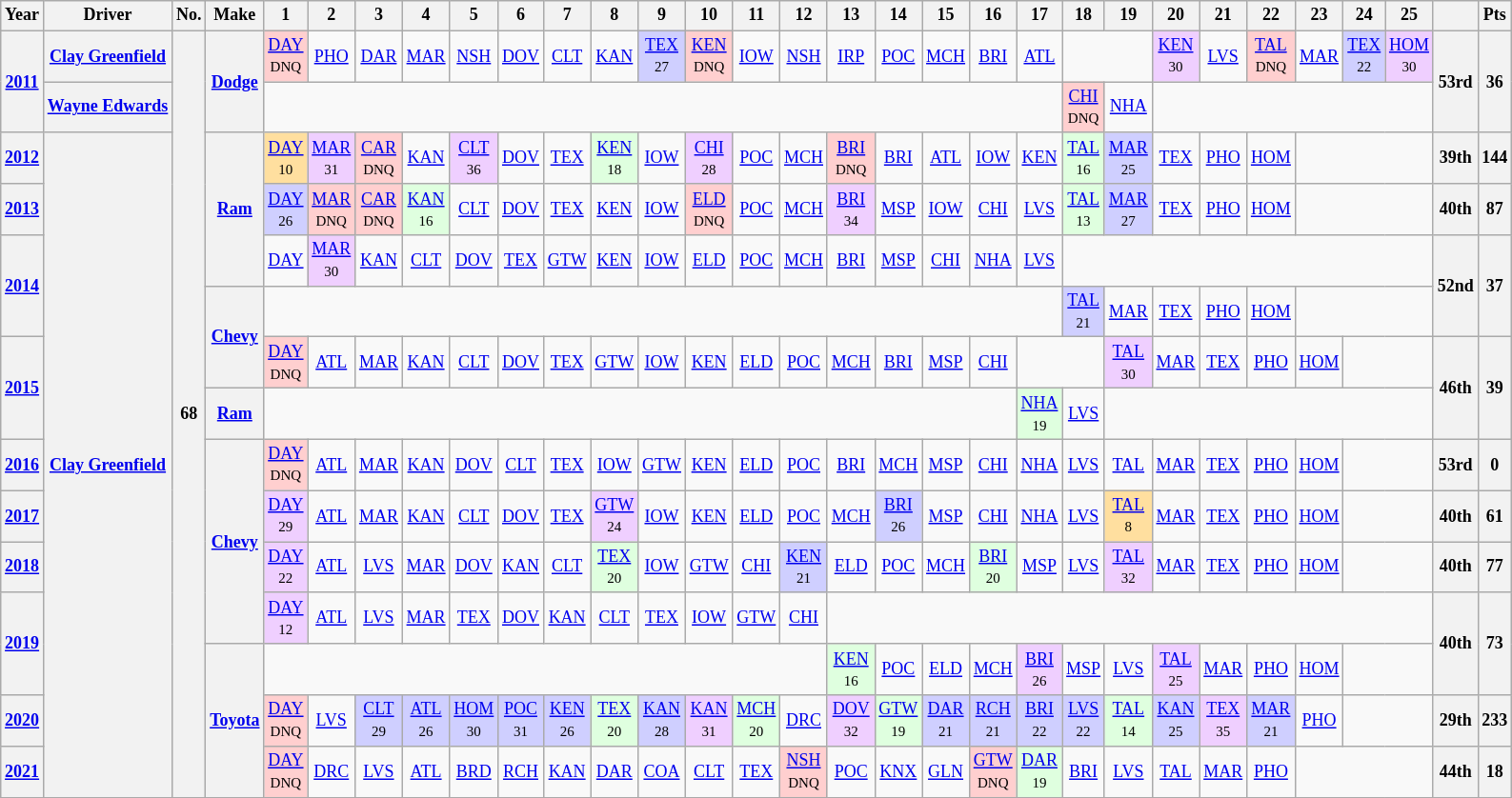<table class="wikitable" style="text-align:center; font-size:75%">
<tr>
<th>Year</th>
<th>Driver</th>
<th>No.</th>
<th>Make</th>
<th>1</th>
<th>2</th>
<th>3</th>
<th>4</th>
<th>5</th>
<th>6</th>
<th>7</th>
<th>8</th>
<th>9</th>
<th>10</th>
<th>11</th>
<th>12</th>
<th>13</th>
<th>14</th>
<th>15</th>
<th>16</th>
<th>17</th>
<th>18</th>
<th>19</th>
<th>20</th>
<th>21</th>
<th>22</th>
<th>23</th>
<th>24</th>
<th>25</th>
<th></th>
<th>Pts</th>
</tr>
<tr>
<th rowspan=2><a href='#'>2011</a></th>
<th><a href='#'>Clay Greenfield</a></th>
<th rowspan=15>68</th>
<th rowspan=2><a href='#'>Dodge</a></th>
<td style="background:#FFCFCF;"><a href='#'>DAY</a><br><small>DNQ</small></td>
<td><a href='#'>PHO</a></td>
<td><a href='#'>DAR</a></td>
<td><a href='#'>MAR</a></td>
<td><a href='#'>NSH</a></td>
<td><a href='#'>DOV</a></td>
<td><a href='#'>CLT</a></td>
<td><a href='#'>KAN</a></td>
<td style="background:#CFCFFF;"><a href='#'>TEX</a><br><small>27</small></td>
<td style="background:#FFCFCF;"><a href='#'>KEN</a><br><small>DNQ</small></td>
<td><a href='#'>IOW</a></td>
<td><a href='#'>NSH</a></td>
<td><a href='#'>IRP</a></td>
<td><a href='#'>POC</a></td>
<td><a href='#'>MCH</a></td>
<td><a href='#'>BRI</a></td>
<td><a href='#'>ATL</a></td>
<td colspan=2></td>
<td style="background:#EFCFFF;"><a href='#'>KEN</a><br><small>30</small></td>
<td><a href='#'>LVS</a></td>
<td style="background:#FFCFCF;"><a href='#'>TAL</a><br><small>DNQ</small></td>
<td><a href='#'>MAR</a></td>
<td style="background:#CFCFFF;"><a href='#'>TEX</a><br><small>22</small></td>
<td style="background:#EFCFFF;"><a href='#'>HOM</a><br><small>30</small></td>
<th rowspan=2>53rd</th>
<th rowspan=2>36</th>
</tr>
<tr>
<th><a href='#'>Wayne Edwards</a></th>
<td colspan=17></td>
<td style="background:#FFCFCF;"><a href='#'>CHI</a><br><small>DNQ</small></td>
<td><a href='#'>NHA</a></td>
<td colspan=6></td>
</tr>
<tr>
<th><a href='#'>2012</a></th>
<th rowspan="13"><a href='#'>Clay Greenfield</a></th>
<th rowspan=3><a href='#'>Ram</a></th>
<td style="background:#FFDF9F;"><a href='#'>DAY</a><br><small>10</small></td>
<td style="background:#EFCFFF;"><a href='#'>MAR</a><br><small>31</small></td>
<td style="background:#FFCFCF;"><a href='#'>CAR</a><br><small>DNQ</small></td>
<td><a href='#'>KAN</a></td>
<td style="background:#EFCFFF;"><a href='#'>CLT</a><br><small>36</small></td>
<td><a href='#'>DOV</a></td>
<td><a href='#'>TEX</a></td>
<td style="background:#DFFFDF;"><a href='#'>KEN</a><br><small>18</small></td>
<td><a href='#'>IOW</a></td>
<td style="background:#EFCFFF;"><a href='#'>CHI</a><br><small>28</small></td>
<td><a href='#'>POC</a></td>
<td><a href='#'>MCH</a></td>
<td style="background:#FFCFCF;"><a href='#'>BRI</a><br><small>DNQ</small></td>
<td><a href='#'>BRI</a></td>
<td><a href='#'>ATL</a></td>
<td><a href='#'>IOW</a></td>
<td><a href='#'>KEN</a></td>
<td style="background:#DFFFDF;"><a href='#'>TAL</a><br><small>16</small></td>
<td style="background:#CFCFFF;"><a href='#'>MAR</a><br><small>25</small></td>
<td><a href='#'>TEX</a></td>
<td><a href='#'>PHO</a></td>
<td><a href='#'>HOM</a></td>
<td colspan=3></td>
<th>39th</th>
<th>144</th>
</tr>
<tr>
<th><a href='#'>2013</a></th>
<td style="background:#CFCFFF;"><a href='#'>DAY</a><br><small>26</small></td>
<td style="background:#FFCFCF;"><a href='#'>MAR</a><br><small>DNQ</small></td>
<td style="background:#FFCFCF;"><a href='#'>CAR</a><br><small>DNQ</small></td>
<td style="background:#DFFFDF;"><a href='#'>KAN</a><br><small>16</small></td>
<td><a href='#'>CLT</a></td>
<td><a href='#'>DOV</a></td>
<td><a href='#'>TEX</a></td>
<td><a href='#'>KEN</a></td>
<td><a href='#'>IOW</a></td>
<td style="background:#FFCFCF;"><a href='#'>ELD</a><br><small>DNQ</small></td>
<td><a href='#'>POC</a></td>
<td><a href='#'>MCH</a></td>
<td style="background:#EFCFFF;"><a href='#'>BRI</a><br><small>34</small></td>
<td><a href='#'>MSP</a></td>
<td><a href='#'>IOW</a></td>
<td><a href='#'>CHI</a></td>
<td><a href='#'>LVS</a></td>
<td style="background:#DFFFDF;"><a href='#'>TAL</a><br><small>13</small></td>
<td style="background:#CFCFFF;"><a href='#'>MAR</a><br><small>27</small></td>
<td><a href='#'>TEX</a></td>
<td><a href='#'>PHO</a></td>
<td><a href='#'>HOM</a></td>
<td colspan=3></td>
<th>40th</th>
<th>87</th>
</tr>
<tr>
<th rowspan=2><a href='#'>2014</a></th>
<td><a href='#'>DAY</a></td>
<td style="background:#EFCFFF;"><a href='#'>MAR</a><br><small>30</small></td>
<td><a href='#'>KAN</a></td>
<td><a href='#'>CLT</a></td>
<td><a href='#'>DOV</a></td>
<td><a href='#'>TEX</a></td>
<td><a href='#'>GTW</a></td>
<td><a href='#'>KEN</a></td>
<td><a href='#'>IOW</a></td>
<td><a href='#'>ELD</a></td>
<td><a href='#'>POC</a></td>
<td><a href='#'>MCH</a></td>
<td><a href='#'>BRI</a></td>
<td><a href='#'>MSP</a></td>
<td><a href='#'>CHI</a></td>
<td><a href='#'>NHA</a></td>
<td><a href='#'>LVS</a></td>
<td colspan=8></td>
<th rowspan=2>52nd</th>
<th rowspan=2>37</th>
</tr>
<tr>
<th rowspan=2><a href='#'>Chevy</a></th>
<td colspan=17></td>
<td style="background:#CFCFFF;"><a href='#'>TAL</a><br><small>21</small></td>
<td><a href='#'>MAR</a></td>
<td><a href='#'>TEX</a></td>
<td><a href='#'>PHO</a></td>
<td><a href='#'>HOM</a></td>
<td colspan=3></td>
</tr>
<tr>
<th rowspan=2><a href='#'>2015</a></th>
<td style="background:#FFCFCF;"><a href='#'>DAY</a><br><small>DNQ</small></td>
<td><a href='#'>ATL</a></td>
<td><a href='#'>MAR</a></td>
<td><a href='#'>KAN</a></td>
<td><a href='#'>CLT</a></td>
<td><a href='#'>DOV</a></td>
<td><a href='#'>TEX</a></td>
<td><a href='#'>GTW</a></td>
<td><a href='#'>IOW</a></td>
<td><a href='#'>KEN</a></td>
<td><a href='#'>ELD</a></td>
<td><a href='#'>POC</a></td>
<td><a href='#'>MCH</a></td>
<td><a href='#'>BRI</a></td>
<td><a href='#'>MSP</a></td>
<td><a href='#'>CHI</a></td>
<td colspan=2></td>
<td style="background:#EFCFFF;"><a href='#'>TAL</a><br><small>30</small></td>
<td><a href='#'>MAR</a></td>
<td><a href='#'>TEX</a></td>
<td><a href='#'>PHO</a></td>
<td><a href='#'>HOM</a></td>
<td colspan=2></td>
<th rowspan=2>46th</th>
<th rowspan=2>39</th>
</tr>
<tr>
<th><a href='#'>Ram</a></th>
<td colspan=16></td>
<td style="background:#DFFFDF;"><a href='#'>NHA</a><br><small>19</small></td>
<td><a href='#'>LVS</a></td>
<td colspan=7></td>
</tr>
<tr>
<th><a href='#'>2016</a></th>
<th rowspan=4><a href='#'>Chevy</a></th>
<td style="background:#FFCFCF;"><a href='#'>DAY</a><br><small>DNQ</small></td>
<td><a href='#'>ATL</a></td>
<td><a href='#'>MAR</a></td>
<td><a href='#'>KAN</a></td>
<td><a href='#'>DOV</a></td>
<td><a href='#'>CLT</a></td>
<td><a href='#'>TEX</a></td>
<td><a href='#'>IOW</a></td>
<td><a href='#'>GTW</a></td>
<td><a href='#'>KEN</a></td>
<td><a href='#'>ELD</a></td>
<td><a href='#'>POC</a></td>
<td><a href='#'>BRI</a></td>
<td><a href='#'>MCH</a></td>
<td><a href='#'>MSP</a></td>
<td><a href='#'>CHI</a></td>
<td><a href='#'>NHA</a></td>
<td><a href='#'>LVS</a></td>
<td><a href='#'>TAL</a></td>
<td><a href='#'>MAR</a></td>
<td><a href='#'>TEX</a></td>
<td><a href='#'>PHO</a></td>
<td><a href='#'>HOM</a></td>
<td colspan=2></td>
<th>53rd</th>
<th>0</th>
</tr>
<tr>
<th><a href='#'>2017</a></th>
<td style="background:#EFCFFF;"><a href='#'>DAY</a><br><small>29</small></td>
<td><a href='#'>ATL</a></td>
<td><a href='#'>MAR</a></td>
<td><a href='#'>KAN</a></td>
<td><a href='#'>CLT</a></td>
<td><a href='#'>DOV</a></td>
<td><a href='#'>TEX</a></td>
<td style="background:#EFCFFF;"><a href='#'>GTW</a><br><small>24</small></td>
<td><a href='#'>IOW</a></td>
<td><a href='#'>KEN</a></td>
<td><a href='#'>ELD</a></td>
<td><a href='#'>POC</a></td>
<td><a href='#'>MCH</a></td>
<td style="background:#CFCFFF;"><a href='#'>BRI</a><br><small>26</small></td>
<td><a href='#'>MSP</a></td>
<td><a href='#'>CHI</a></td>
<td><a href='#'>NHA</a></td>
<td><a href='#'>LVS</a></td>
<td style="background:#FFDF9F;"><a href='#'>TAL</a><br><small>8</small></td>
<td><a href='#'>MAR</a></td>
<td><a href='#'>TEX</a></td>
<td><a href='#'>PHO</a></td>
<td><a href='#'>HOM</a></td>
<td colspan=2></td>
<th>40th</th>
<th>61</th>
</tr>
<tr>
<th><a href='#'>2018</a></th>
<td style="background:#EFCFFF;"><a href='#'>DAY</a><br><small>22</small></td>
<td><a href='#'>ATL</a></td>
<td><a href='#'>LVS</a></td>
<td><a href='#'>MAR</a></td>
<td><a href='#'>DOV</a></td>
<td><a href='#'>KAN</a></td>
<td><a href='#'>CLT</a></td>
<td style="background:#DFFFDF;"><a href='#'>TEX</a><br><small>20</small></td>
<td><a href='#'>IOW</a></td>
<td><a href='#'>GTW</a></td>
<td><a href='#'>CHI</a></td>
<td style="background:#CFCFFF;"><a href='#'>KEN</a><br><small>21</small></td>
<td><a href='#'>ELD</a></td>
<td><a href='#'>POC</a></td>
<td><a href='#'>MCH</a></td>
<td style="background:#DFFFDF;"><a href='#'>BRI</a><br><small>20</small></td>
<td><a href='#'>MSP</a></td>
<td><a href='#'>LVS</a></td>
<td style="background:#EFCFFF;"><a href='#'>TAL</a><br><small>32</small></td>
<td><a href='#'>MAR</a></td>
<td><a href='#'>TEX</a></td>
<td><a href='#'>PHO</a></td>
<td><a href='#'>HOM</a></td>
<td colspan=2></td>
<th>40th</th>
<th>77</th>
</tr>
<tr>
<th rowspan=2><a href='#'>2019</a></th>
<td style="background:#EFCFFF;"><a href='#'>DAY</a><br><small>12</small></td>
<td><a href='#'>ATL</a></td>
<td><a href='#'>LVS</a></td>
<td><a href='#'>MAR</a></td>
<td><a href='#'>TEX</a></td>
<td><a href='#'>DOV</a></td>
<td><a href='#'>KAN</a></td>
<td><a href='#'>CLT</a></td>
<td><a href='#'>TEX</a></td>
<td><a href='#'>IOW</a></td>
<td><a href='#'>GTW</a></td>
<td><a href='#'>CHI</a></td>
<td colspan=13></td>
<th rowspan=2>40th</th>
<th rowspan=2>73</th>
</tr>
<tr>
<th rowspan=4><a href='#'>Toyota</a></th>
<td colspan=12></td>
<td style="background:#DFFFDF;"><a href='#'>KEN</a><br><small>16</small></td>
<td><a href='#'>POC</a></td>
<td><a href='#'>ELD</a></td>
<td><a href='#'>MCH</a></td>
<td style="background:#EFCFFF;"><a href='#'>BRI</a><br><small>26</small></td>
<td><a href='#'>MSP</a></td>
<td><a href='#'>LVS</a></td>
<td style="background:#EFCFFF;"><a href='#'>TAL</a><br><small>25</small></td>
<td><a href='#'>MAR</a></td>
<td><a href='#'>PHO</a></td>
<td><a href='#'>HOM</a></td>
<td colspan=2></td>
</tr>
<tr>
<th><a href='#'>2020</a></th>
<td style="background:#FFCFCF;"><a href='#'>DAY</a><br><small>DNQ</small></td>
<td><a href='#'>LVS</a></td>
<td style="background:#CFCFFF;"><a href='#'>CLT</a><br><small>29</small></td>
<td style="background:#CFCFFF;"><a href='#'>ATL</a><br><small>26</small></td>
<td style="background:#CFCFFF;"><a href='#'>HOM</a><br><small>30</small></td>
<td style="background:#CFCFFF;"><a href='#'>POC</a><br><small>31</small></td>
<td style="background:#CFCFFF;"><a href='#'>KEN</a><br><small>26</small></td>
<td style="background:#DFFFDF;"><a href='#'>TEX</a><br><small>20</small></td>
<td style="background:#CFCFFF;"><a href='#'>KAN</a><br><small>28</small></td>
<td style="background:#EFCFFF;"><a href='#'>KAN</a><br><small>31</small></td>
<td style="background:#DFFFDF;"><a href='#'>MCH</a><br><small>20</small></td>
<td><a href='#'>DRC</a></td>
<td style="background:#EFCFFF;"><a href='#'>DOV</a><br><small>32</small></td>
<td style="background:#DFFFDF;"><a href='#'>GTW</a><br><small>19</small></td>
<td style="background:#CFCFFF;"><a href='#'>DAR</a><br><small>21</small></td>
<td style="background:#CFCFFF;"><a href='#'>RCH</a><br><small>21</small></td>
<td style="background:#CFCFFF;"><a href='#'>BRI</a><br><small>22</small></td>
<td style="background:#CFCFFF;"><a href='#'>LVS</a><br><small>22</small></td>
<td style="background:#DFFFDF;"><a href='#'>TAL</a><br><small>14</small></td>
<td style="background:#CFCFFF;"><a href='#'>KAN</a><br><small>25</small></td>
<td style="background:#EFCFFF;"><a href='#'>TEX</a><br><small>35</small></td>
<td style="background:#CFCFFF;"><a href='#'>MAR</a><br><small>21</small></td>
<td><a href='#'>PHO</a></td>
<td colspan=2></td>
<th>29th</th>
<th>233</th>
</tr>
<tr>
<th><a href='#'>2021</a></th>
<td style="background:#FFCFCF;"><a href='#'>DAY</a><br><small>DNQ</small></td>
<td><a href='#'>DRC</a></td>
<td><a href='#'>LVS</a></td>
<td><a href='#'>ATL</a></td>
<td><a href='#'>BRD</a></td>
<td><a href='#'>RCH</a></td>
<td><a href='#'>KAN</a></td>
<td><a href='#'>DAR</a></td>
<td><a href='#'>COA</a></td>
<td><a href='#'>CLT</a></td>
<td><a href='#'>TEX</a></td>
<td style="background:#FFCFCF;"><a href='#'>NSH</a><br><small>DNQ</small></td>
<td><a href='#'>POC</a></td>
<td><a href='#'>KNX</a></td>
<td><a href='#'>GLN</a></td>
<td style="background:#FFCFCF;"><a href='#'>GTW</a><br><small>DNQ</small></td>
<td style="background:#DFFFDF;"><a href='#'>DAR</a><br><small>19</small></td>
<td><a href='#'>BRI</a></td>
<td><a href='#'>LVS</a></td>
<td><a href='#'>TAL</a></td>
<td><a href='#'>MAR</a></td>
<td><a href='#'>PHO</a></td>
<td colspan=3></td>
<th>44th</th>
<th>18</th>
</tr>
<tr>
</tr>
</table>
